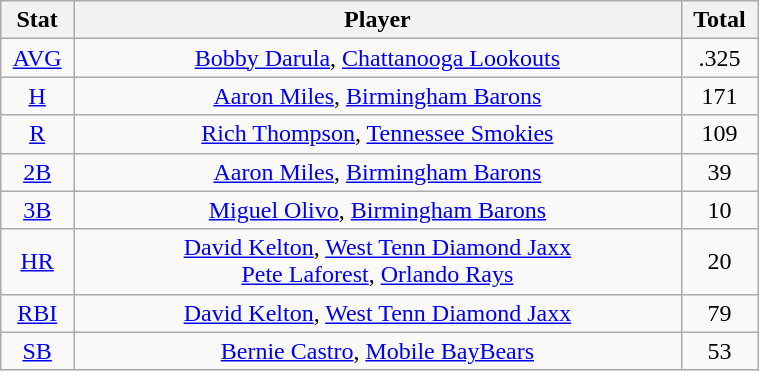<table class="wikitable" width="40%" style="text-align:center;">
<tr>
<th width="5%">Stat</th>
<th width="60%">Player</th>
<th width="5%">Total</th>
</tr>
<tr>
<td><a href='#'>AVG</a></td>
<td><a href='#'>Bobby Darula</a>, <a href='#'>Chattanooga Lookouts</a></td>
<td>.325</td>
</tr>
<tr>
<td><a href='#'>H</a></td>
<td><a href='#'>Aaron Miles</a>, <a href='#'>Birmingham Barons</a></td>
<td>171</td>
</tr>
<tr>
<td><a href='#'>R</a></td>
<td><a href='#'>Rich Thompson</a>, <a href='#'>Tennessee Smokies</a></td>
<td>109</td>
</tr>
<tr>
<td><a href='#'>2B</a></td>
<td><a href='#'>Aaron Miles</a>, <a href='#'>Birmingham Barons</a></td>
<td>39</td>
</tr>
<tr>
<td><a href='#'>3B</a></td>
<td><a href='#'>Miguel Olivo</a>, <a href='#'>Birmingham Barons</a></td>
<td>10</td>
</tr>
<tr>
<td><a href='#'>HR</a></td>
<td><a href='#'>David Kelton</a>, <a href='#'>West Tenn Diamond Jaxx</a> <br> <a href='#'>Pete Laforest</a>, <a href='#'>Orlando Rays</a></td>
<td>20</td>
</tr>
<tr>
<td><a href='#'>RBI</a></td>
<td><a href='#'>David Kelton</a>, <a href='#'>West Tenn Diamond Jaxx</a></td>
<td>79</td>
</tr>
<tr>
<td><a href='#'>SB</a></td>
<td><a href='#'>Bernie Castro</a>, <a href='#'>Mobile BayBears</a></td>
<td>53</td>
</tr>
</table>
